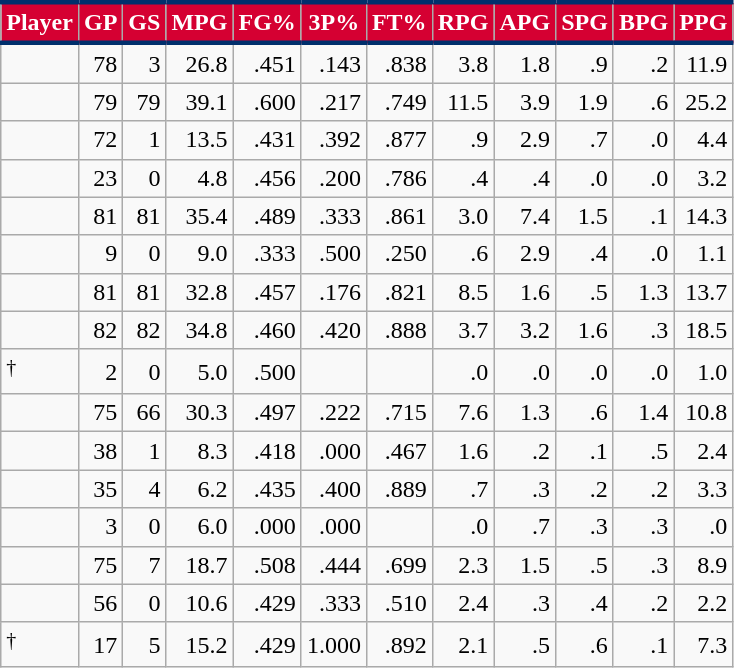<table class="wikitable sortable" style="text-align:right;">
<tr>
<th style="background:#D50032; color:#FFFFFF; border-top:#002F6C 3px solid; border-bottom:#002F6C 3px solid;">Player</th>
<th style="background:#D50032; color:#FFFFFF; border-top:#002F6C 3px solid; border-bottom:#002F6C 3px solid;">GP</th>
<th style="background:#D50032; color:#FFFFFF; border-top:#002F6C 3px solid; border-bottom:#002F6C 3px solid;">GS</th>
<th style="background:#D50032; color:#FFFFFF; border-top:#002F6C 3px solid; border-bottom:#002F6C 3px solid;">MPG</th>
<th style="background:#D50032; color:#FFFFFF; border-top:#002F6C 3px solid; border-bottom:#002F6C 3px solid;">FG%</th>
<th style="background:#D50032; color:#FFFFFF; border-top:#002F6C 3px solid; border-bottom:#002F6C 3px solid;">3P%</th>
<th style="background:#D50032; color:#FFFFFF; border-top:#002F6C 3px solid; border-bottom:#002F6C 3px solid;">FT%</th>
<th style="background:#D50032; color:#FFFFFF; border-top:#002F6C 3px solid; border-bottom:#002F6C 3px solid;">RPG</th>
<th style="background:#D50032; color:#FFFFFF; border-top:#002F6C 3px solid; border-bottom:#002F6C 3px solid;">APG</th>
<th style="background:#D50032; color:#FFFFFF; border-top:#002F6C 3px solid; border-bottom:#002F6C 3px solid;">SPG</th>
<th style="background:#D50032; color:#FFFFFF; border-top:#002F6C 3px solid; border-bottom:#002F6C 3px solid;">BPG</th>
<th style="background:#D50032; color:#FFFFFF; border-top:#002F6C 3px solid; border-bottom:#002F6C 3px solid;">PPG</th>
</tr>
<tr>
<td style="text-align:left;"></td>
<td>78</td>
<td>3</td>
<td>26.8</td>
<td>.451</td>
<td>.143</td>
<td>.838</td>
<td>3.8</td>
<td>1.8</td>
<td>.9</td>
<td>.2</td>
<td>11.9</td>
</tr>
<tr>
<td style="text-align:left;"></td>
<td>79</td>
<td>79</td>
<td>39.1</td>
<td>.600</td>
<td>.217</td>
<td>.749</td>
<td>11.5</td>
<td>3.9</td>
<td>1.9</td>
<td>.6</td>
<td>25.2</td>
</tr>
<tr>
<td style="text-align:left;"></td>
<td>72</td>
<td>1</td>
<td>13.5</td>
<td>.431</td>
<td>.392</td>
<td>.877</td>
<td>.9</td>
<td>2.9</td>
<td>.7</td>
<td>.0</td>
<td>4.4</td>
</tr>
<tr>
<td style="text-align:left;"></td>
<td>23</td>
<td>0</td>
<td>4.8</td>
<td>.456</td>
<td>.200</td>
<td>.786</td>
<td>.4</td>
<td>.4</td>
<td>.0</td>
<td>.0</td>
<td>3.2</td>
</tr>
<tr>
<td style="text-align:left;"></td>
<td>81</td>
<td>81</td>
<td>35.4</td>
<td>.489</td>
<td>.333</td>
<td>.861</td>
<td>3.0</td>
<td>7.4</td>
<td>1.5</td>
<td>.1</td>
<td>14.3</td>
</tr>
<tr>
<td style="text-align:left;"></td>
<td>9</td>
<td>0</td>
<td>9.0</td>
<td>.333</td>
<td>.500</td>
<td>.250</td>
<td>.6</td>
<td>2.9</td>
<td>.4</td>
<td>.0</td>
<td>1.1</td>
</tr>
<tr>
<td style="text-align:left;"></td>
<td>81</td>
<td>81</td>
<td>32.8</td>
<td>.457</td>
<td>.176</td>
<td>.821</td>
<td>8.5</td>
<td>1.6</td>
<td>.5</td>
<td>1.3</td>
<td>13.7</td>
</tr>
<tr>
<td style="text-align:left;"></td>
<td>82</td>
<td>82</td>
<td>34.8</td>
<td>.460</td>
<td>.420</td>
<td>.888</td>
<td>3.7</td>
<td>3.2</td>
<td>1.6</td>
<td>.3</td>
<td>18.5</td>
</tr>
<tr>
<td style="text-align:left;"><sup>†</sup></td>
<td>2</td>
<td>0</td>
<td>5.0</td>
<td>.500</td>
<td></td>
<td></td>
<td>.0</td>
<td>.0</td>
<td>.0</td>
<td>.0</td>
<td>1.0</td>
</tr>
<tr>
<td style="text-align:left;"></td>
<td>75</td>
<td>66</td>
<td>30.3</td>
<td>.497</td>
<td>.222</td>
<td>.715</td>
<td>7.6</td>
<td>1.3</td>
<td>.6</td>
<td>1.4</td>
<td>10.8</td>
</tr>
<tr>
<td style="text-align:left;"></td>
<td>38</td>
<td>1</td>
<td>8.3</td>
<td>.418</td>
<td>.000</td>
<td>.467</td>
<td>1.6</td>
<td>.2</td>
<td>.1</td>
<td>.5</td>
<td>2.4</td>
</tr>
<tr>
<td style="text-align:left;"></td>
<td>35</td>
<td>4</td>
<td>6.2</td>
<td>.435</td>
<td>.400</td>
<td>.889</td>
<td>.7</td>
<td>.3</td>
<td>.2</td>
<td>.2</td>
<td>3.3</td>
</tr>
<tr>
<td style="text-align:left;"></td>
<td>3</td>
<td>0</td>
<td>6.0</td>
<td>.000</td>
<td>.000</td>
<td></td>
<td>.0</td>
<td>.7</td>
<td>.3</td>
<td>.3</td>
<td>.0</td>
</tr>
<tr>
<td style="text-align:left;"></td>
<td>75</td>
<td>7</td>
<td>18.7</td>
<td>.508</td>
<td>.444</td>
<td>.699</td>
<td>2.3</td>
<td>1.5</td>
<td>.5</td>
<td>.3</td>
<td>8.9</td>
</tr>
<tr>
<td style="text-align:left;"></td>
<td>56</td>
<td>0</td>
<td>10.6</td>
<td>.429</td>
<td>.333</td>
<td>.510</td>
<td>2.4</td>
<td>.3</td>
<td>.4</td>
<td>.2</td>
<td>2.2</td>
</tr>
<tr>
<td style="text-align:left;"><sup>†</sup></td>
<td>17</td>
<td>5</td>
<td>15.2</td>
<td>.429</td>
<td>1.000</td>
<td>.892</td>
<td>2.1</td>
<td>.5</td>
<td>.6</td>
<td>.1</td>
<td>7.3</td>
</tr>
</table>
